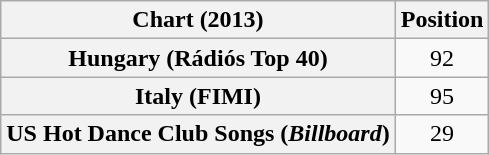<table class="wikitable sortable plainrowheaders" style="text-align:center">
<tr>
<th scope="col">Chart (2013)</th>
<th scope="col">Position</th>
</tr>
<tr>
<th scope="row">Hungary (Rádiós Top 40)</th>
<td>92</td>
</tr>
<tr>
<th scope="row">Italy (FIMI)</th>
<td>95</td>
</tr>
<tr>
<th scope="row">US Hot Dance Club Songs (<em>Billboard</em>)</th>
<td>29</td>
</tr>
</table>
